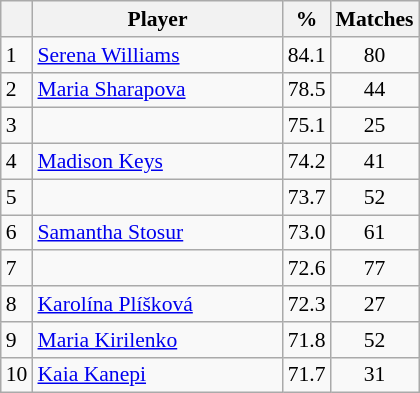<table class="wikitable sortable" style=font-size:90%>
<tr>
<th></th>
<th width=160>Player</th>
<th width=20>%</th>
<th>Matches</th>
</tr>
<tr>
<td>1</td>
<td> <a href='#'>Serena Williams</a></td>
<td>84.1</td>
<td align=center>80</td>
</tr>
<tr>
<td>2</td>
<td> <a href='#'>Maria Sharapova</a></td>
<td>78.5</td>
<td align=center>44</td>
</tr>
<tr>
<td>3</td>
<td></td>
<td>75.1</td>
<td align=center>25</td>
</tr>
<tr>
<td>4</td>
<td> <a href='#'>Madison Keys</a></td>
<td>74.2</td>
<td align=center>41</td>
</tr>
<tr>
<td>5</td>
<td></td>
<td>73.7</td>
<td align=center>52</td>
</tr>
<tr>
<td>6</td>
<td> <a href='#'>Samantha Stosur</a></td>
<td>73.0</td>
<td align=center>61</td>
</tr>
<tr>
<td>7</td>
<td></td>
<td>72.6</td>
<td align=center>77</td>
</tr>
<tr>
<td>8</td>
<td> <a href='#'>Karolína Plíšková</a></td>
<td>72.3</td>
<td align=center>27</td>
</tr>
<tr>
<td>9</td>
<td> <a href='#'>Maria Kirilenko</a></td>
<td>71.8</td>
<td align=center>52</td>
</tr>
<tr>
<td>10</td>
<td> <a href='#'>Kaia Kanepi</a></td>
<td>71.7</td>
<td align=center>31</td>
</tr>
</table>
